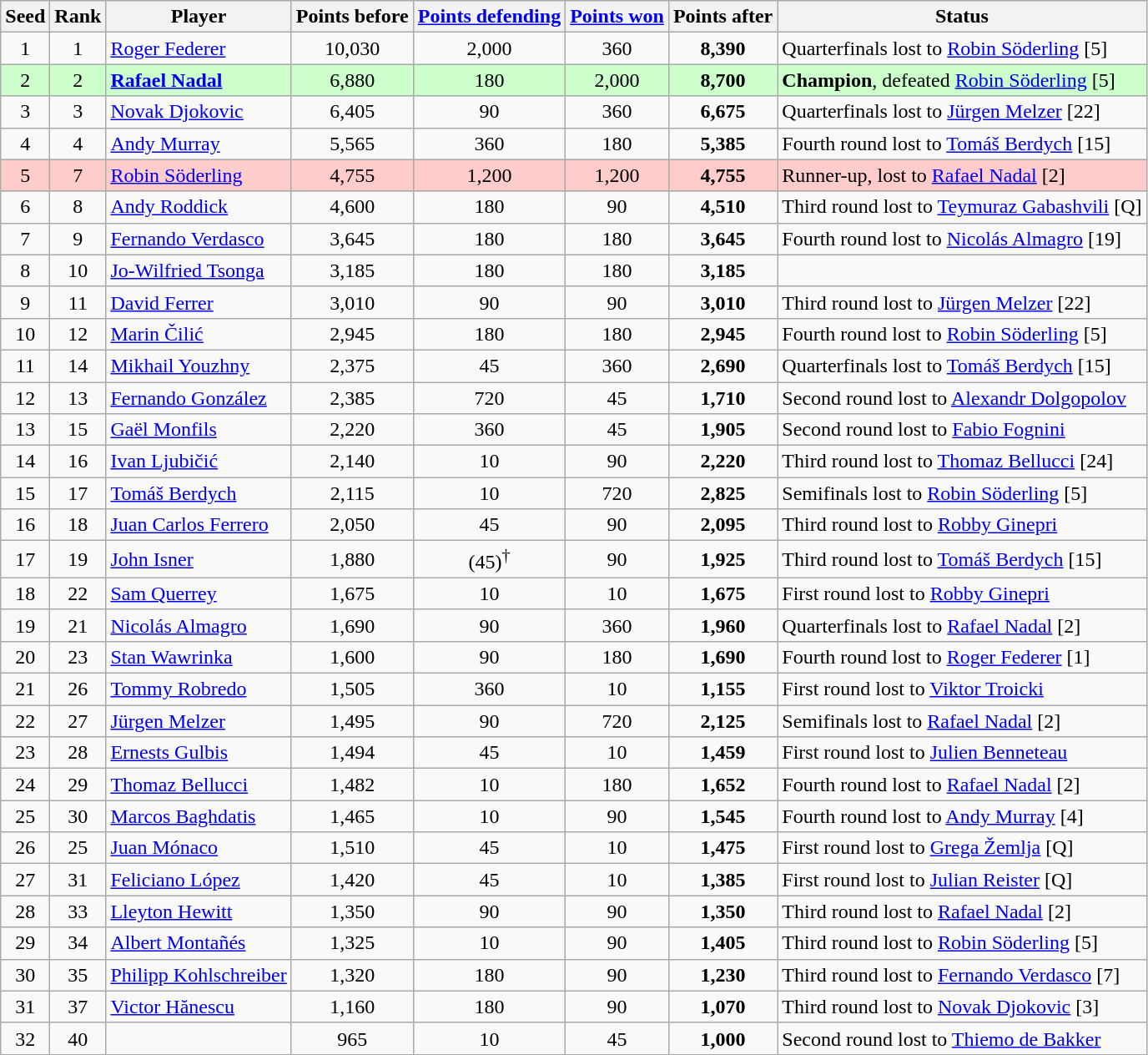<table class="wikitable sortable">
<tr>
<th>Seed</th>
<th>Rank</th>
<th>Player</th>
<th>Points before</th>
<th><a href='#'>Points defending</a></th>
<th><a href='#'>Points won</a></th>
<th>Points after</th>
<th>Status</th>
</tr>
<tr>
<td align=center>1</td>
<td align=center>1</td>
<td> <a href='#'>Roger Federer</a></td>
<td align=center>10,030</td>
<td align=center>2,000</td>
<td align=center>360</td>
<td align=center><strong>8,390</strong></td>
<td>Quarterfinals lost to  <a href='#'>Robin Söderling</a> [5]</td>
</tr>
<tr style="background:#cfc;">
<td align=center>2</td>
<td align=center>2</td>
<td> <strong><a href='#'>Rafael Nadal</a></strong></td>
<td align=center>6,880</td>
<td align=center>180</td>
<td align=center>2,000</td>
<td align=center><strong>8,700</strong></td>
<td><strong>Champion</strong>, defeated  <a href='#'>Robin Söderling</a> [5]</td>
</tr>
<tr>
<td align=center>3</td>
<td align=center>3</td>
<td> <a href='#'>Novak Djokovic</a></td>
<td align=center>6,405</td>
<td align=center>90</td>
<td align=center>360</td>
<td align=center><strong>6,675</strong></td>
<td>Quarterfinals lost to  <a href='#'>Jürgen Melzer</a> [22]</td>
</tr>
<tr>
<td align=center>4</td>
<td align=center>4</td>
<td> <a href='#'>Andy Murray</a></td>
<td align=center>5,565</td>
<td align=center>360</td>
<td align=center>180</td>
<td align=center><strong>5,385</strong></td>
<td>Fourth round lost to  <a href='#'>Tomáš Berdych</a> [15]</td>
</tr>
<tr style="background:#fcc;">
<td align=center>5</td>
<td align=center>7</td>
<td> <a href='#'>Robin Söderling</a></td>
<td align=center>4,755</td>
<td align=center>1,200</td>
<td align=center>1,200</td>
<td align=center><strong>4,755</strong></td>
<td>Runner-up, lost to  <a href='#'>Rafael Nadal</a> [2]</td>
</tr>
<tr>
<td align=center>6</td>
<td align=center>8</td>
<td> <a href='#'>Andy Roddick</a></td>
<td align=center>4,600</td>
<td align=center>180</td>
<td align=center>90</td>
<td align=center><strong>4,510</strong></td>
<td>Third round lost to  <a href='#'>Teymuraz Gabashvili</a> [Q]</td>
</tr>
<tr>
<td align=center>7</td>
<td align=center>9</td>
<td> <a href='#'>Fernando Verdasco</a></td>
<td align=center>3,645</td>
<td align=center>180</td>
<td align=center>180</td>
<td align=center><strong>3,645</strong></td>
<td>Fourth round lost to  <a href='#'>Nicolás Almagro</a> [19]</td>
</tr>
<tr>
<td align=center>8</td>
<td align=center>10</td>
<td> <a href='#'>Jo-Wilfried Tsonga</a></td>
<td align=center>3,185</td>
<td align=center>180</td>
<td align=center>180</td>
<td align=center><strong>3,185</strong></td>
<td></td>
</tr>
<tr>
<td align=center>9</td>
<td align=center>11</td>
<td> <a href='#'>David Ferrer</a></td>
<td align=center>3,010</td>
<td align=center>90</td>
<td align=center>90</td>
<td align=center><strong>3,010</strong></td>
<td>Third round lost to  <a href='#'>Jürgen Melzer</a> [22]</td>
</tr>
<tr>
<td align=center>10</td>
<td align=center>12</td>
<td> <a href='#'>Marin Čilić</a></td>
<td align=center>2,945</td>
<td align=center>180</td>
<td align=center>180</td>
<td align=center><strong>2,945</strong></td>
<td>Fourth round lost to  <a href='#'>Robin Söderling</a> [5]</td>
</tr>
<tr>
<td align=center>11</td>
<td align=center>14</td>
<td> <a href='#'>Mikhail Youzhny</a></td>
<td align=center>2,375</td>
<td align=center>45</td>
<td align=center>360</td>
<td align=center><strong>2,690</strong></td>
<td>Quarterfinals lost to  <a href='#'>Tomáš Berdych</a> [15]</td>
</tr>
<tr>
<td align=center>12</td>
<td align=center>13</td>
<td> <a href='#'>Fernando González</a></td>
<td align=center>2,385</td>
<td align=center>720</td>
<td align=center>45</td>
<td align=center><strong>1,710</strong></td>
<td>Second round lost to  <a href='#'>Alexandr Dolgopolov</a></td>
</tr>
<tr>
<td align=center>13</td>
<td align=center>15</td>
<td> <a href='#'>Gaël Monfils</a></td>
<td align=center>2,220</td>
<td align=center>360</td>
<td align=center>45</td>
<td align=center><strong>1,905</strong></td>
<td>Second round lost to  <a href='#'>Fabio Fognini</a></td>
</tr>
<tr>
<td align=center>14</td>
<td align=center>16</td>
<td> <a href='#'>Ivan Ljubičić</a></td>
<td align=center>2,140</td>
<td align=center>10</td>
<td align=center>90</td>
<td align=center><strong>2,220</strong></td>
<td>Third round lost to  <a href='#'>Thomaz Bellucci</a> [24]</td>
</tr>
<tr>
<td align=center>15</td>
<td align=center>17</td>
<td> <a href='#'>Tomáš Berdych</a></td>
<td align=center>2,115</td>
<td align=center>10</td>
<td align=center>720</td>
<td align=center><strong>2,825</strong></td>
<td>Semifinals lost to  <a href='#'>Robin Söderling</a> [5]</td>
</tr>
<tr>
<td align=center>16</td>
<td align=center>18</td>
<td> <a href='#'>Juan Carlos Ferrero</a></td>
<td align=center>2,050</td>
<td align=center>45</td>
<td align=center>90</td>
<td align=center><strong>2,095</strong></td>
<td>Third round lost to  <a href='#'>Robby Ginepri</a></td>
</tr>
<tr>
<td align=center>17</td>
<td align=center>19</td>
<td> <a href='#'>John Isner</a></td>
<td align=center>1,880</td>
<td align=center>(45)<sup>†</sup></td>
<td align=center>90</td>
<td align=center><strong>1,925</strong></td>
<td>Third round lost to  <a href='#'>Tomáš Berdych</a> [15]</td>
</tr>
<tr>
<td align=center>18</td>
<td align=center>22</td>
<td> <a href='#'>Sam Querrey</a></td>
<td align=center>1,675</td>
<td align=center>10</td>
<td align=center>10</td>
<td align=center><strong>1,675</strong></td>
<td>First round lost to  <a href='#'>Robby Ginepri</a></td>
</tr>
<tr>
<td align=center>19</td>
<td align=center>21</td>
<td> <a href='#'>Nicolás Almagro</a></td>
<td align=center>1,690</td>
<td align=center>90</td>
<td align=center>360</td>
<td align=center><strong>1,960</strong></td>
<td>Quarterfinals lost to  <a href='#'>Rafael Nadal</a> [2]</td>
</tr>
<tr>
<td align=center>20</td>
<td align=center>23</td>
<td> <a href='#'>Stan Wawrinka</a></td>
<td align=center>1,600</td>
<td align=center>90</td>
<td align=center>180</td>
<td align=center><strong>1,690</strong></td>
<td>Fourth round lost to  <a href='#'>Roger Federer</a> [1]</td>
</tr>
<tr>
<td align=center>21</td>
<td align=center>26</td>
<td> <a href='#'>Tommy Robredo</a></td>
<td align=center>1,505</td>
<td align=center>360</td>
<td align=center>10</td>
<td align=center><strong>1,155</strong></td>
<td>First round lost to  <a href='#'>Viktor Troicki</a></td>
</tr>
<tr>
<td align=center>22</td>
<td align=center>27</td>
<td> <a href='#'>Jürgen Melzer</a></td>
<td align=center>1,495</td>
<td align=center>90</td>
<td align=center>720</td>
<td align=center><strong>2,125</strong></td>
<td>Semifinals lost to  <a href='#'>Rafael Nadal</a> [2]</td>
</tr>
<tr>
<td align=center>23</td>
<td align=center>28</td>
<td> <a href='#'>Ernests Gulbis</a></td>
<td align=center>1,494</td>
<td align=center>45</td>
<td align=center>10</td>
<td align=center><strong>1,459</strong></td>
<td>First round lost to  <a href='#'>Julien Benneteau</a></td>
</tr>
<tr>
<td align=center>24</td>
<td align=center>29</td>
<td> <a href='#'>Thomaz Bellucci</a></td>
<td align=center>1,482</td>
<td align=center>10</td>
<td align=center>180</td>
<td align=center><strong>1,652</strong></td>
<td>Fourth round lost to  <a href='#'>Rafael Nadal</a> [2]</td>
</tr>
<tr>
<td align=center>25</td>
<td align=center>30</td>
<td> <a href='#'>Marcos Baghdatis</a></td>
<td align=center>1,465</td>
<td align=center>10</td>
<td align=center>90</td>
<td align=center><strong>1,545</strong></td>
<td>Fourth round lost to  <a href='#'>Andy Murray</a> [4]</td>
</tr>
<tr>
<td align=center>26</td>
<td align=center>25</td>
<td> <a href='#'>Juan Mónaco</a></td>
<td align=center>1,510</td>
<td align=center>45</td>
<td align=center>10</td>
<td align=center><strong>1,475</strong></td>
<td>First round lost to  <a href='#'>Grega Žemlja</a> [Q]</td>
</tr>
<tr>
<td align=center>27</td>
<td align=center>31</td>
<td> <a href='#'>Feliciano López</a></td>
<td align=center>1,420</td>
<td align=center>45</td>
<td align=center>10</td>
<td align=center><strong>1,385</strong></td>
<td>First round lost to  <a href='#'>Julian Reister</a> [Q]</td>
</tr>
<tr>
<td align=center>28</td>
<td align=center>33</td>
<td> <a href='#'>Lleyton Hewitt</a></td>
<td align=center>1,350</td>
<td align=center>90</td>
<td align=center>90</td>
<td align=center><strong>1,350</strong></td>
<td>Third round lost to  <a href='#'>Rafael Nadal</a> [2]</td>
</tr>
<tr>
<td align=center>29</td>
<td align=center>34</td>
<td> <a href='#'>Albert Montañés</a></td>
<td align=center>1,325</td>
<td align=center>10</td>
<td align=center>90</td>
<td align=center><strong>1,405</strong></td>
<td>Third round lost to  <a href='#'>Robin Söderling</a> [5]</td>
</tr>
<tr>
<td align=center>30</td>
<td align=center>35</td>
<td> <a href='#'>Philipp Kohlschreiber</a></td>
<td align=center>1,320</td>
<td align=center>180</td>
<td align=center>90</td>
<td align=center><strong>1,230</strong></td>
<td>Third round lost to  <a href='#'>Fernando Verdasco</a> [7]</td>
</tr>
<tr>
<td align=center>31</td>
<td align=center>37</td>
<td> <a href='#'>Victor Hănescu</a></td>
<td align=center>1,160</td>
<td align=center>180</td>
<td align=center>90</td>
<td align=center><strong>1,070</strong></td>
<td>Third round lost to  <a href='#'>Novak Djokovic</a> [3]</td>
</tr>
<tr>
<td align=center>32</td>
<td align=center>40</td>
<td></td>
<td align=center>965</td>
<td align=center>10</td>
<td align=center>45</td>
<td align=center><strong>1,000</strong></td>
<td>Second round lost to  <a href='#'>Thiemo de Bakker</a></td>
</tr>
</table>
